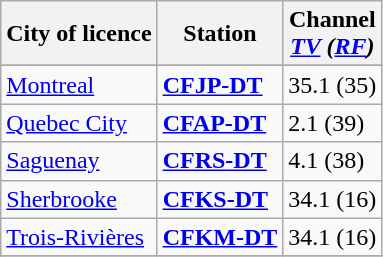<table class="wikitable unsortable">
<tr>
<th>City of licence</th>
<th>Station</th>
<th>Channel<br><em><a href='#'>TV</a> (<a href='#'>RF</a>)</em></th>
</tr>
<tr style="vertical-align: top; text-align: left;">
</tr>
<tr>
<td><a href='#'>Montreal</a></td>
<td><strong><a href='#'>CFJP-DT</a></strong></td>
<td>35.1 (35)</td>
</tr>
<tr>
<td><a href='#'>Quebec City</a></td>
<td><strong><a href='#'>CFAP-DT</a></strong></td>
<td>2.1 (39)</td>
</tr>
<tr>
<td><a href='#'>Saguenay</a></td>
<td><strong><a href='#'>CFRS-DT</a></strong></td>
<td>4.1 (38)</td>
</tr>
<tr>
<td><a href='#'>Sherbrooke</a></td>
<td><strong><a href='#'>CFKS-DT</a></strong></td>
<td>34.1 (16)</td>
</tr>
<tr>
<td><a href='#'>Trois-Rivières</a></td>
<td><strong><a href='#'>CFKM-DT</a></strong></td>
<td>34.1 (16)</td>
</tr>
<tr>
</tr>
</table>
